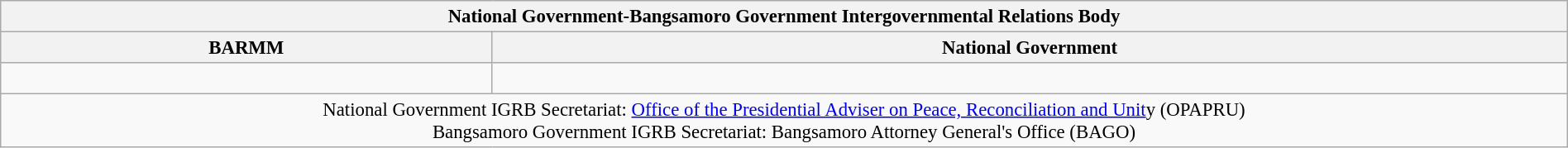<table class="wikitable collapsible" style="text-align: center; font-size:95%;" width=100%>
<tr>
<th colspan=2>National Government-Bangsamoro Government Intergovernmental Relations Body</th>
</tr>
<tr>
<th>BARMM</th>
<th>National Government</th>
</tr>
<tr>
<td><br></td>
<td></td>
</tr>
<tr>
<td colspan=2>National Government IGRB Secretariat: <a href='#'>Office of the Presidential Adviser on Peace, Reconciliation and Unit</a>y (OPAPRU)<br>Bangsamoro Government IGRB Secretariat: Bangsamoro Attorney General's Office (BAGO)</td>
</tr>
</table>
